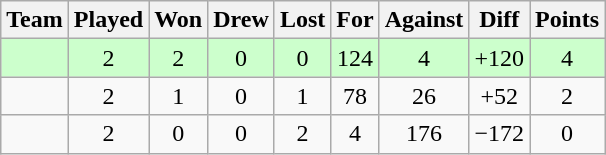<table class="wikitable" style="text-align:center">
<tr>
<th>Team</th>
<th>Played</th>
<th>Won</th>
<th>Drew</th>
<th>Lost</th>
<th>For</th>
<th>Against</th>
<th>Diff</th>
<th>Points</th>
</tr>
<tr bgcolor="#ccffcc">
<td align=left></td>
<td>2</td>
<td>2</td>
<td>0</td>
<td>0</td>
<td>124</td>
<td>4</td>
<td>+120</td>
<td>4</td>
</tr>
<tr>
<td align=left></td>
<td>2</td>
<td>1</td>
<td>0</td>
<td>1</td>
<td>78</td>
<td>26</td>
<td>+52</td>
<td>2</td>
</tr>
<tr>
<td align=left></td>
<td>2</td>
<td>0</td>
<td>0</td>
<td>2</td>
<td>4</td>
<td>176</td>
<td>−172</td>
<td>0</td>
</tr>
</table>
